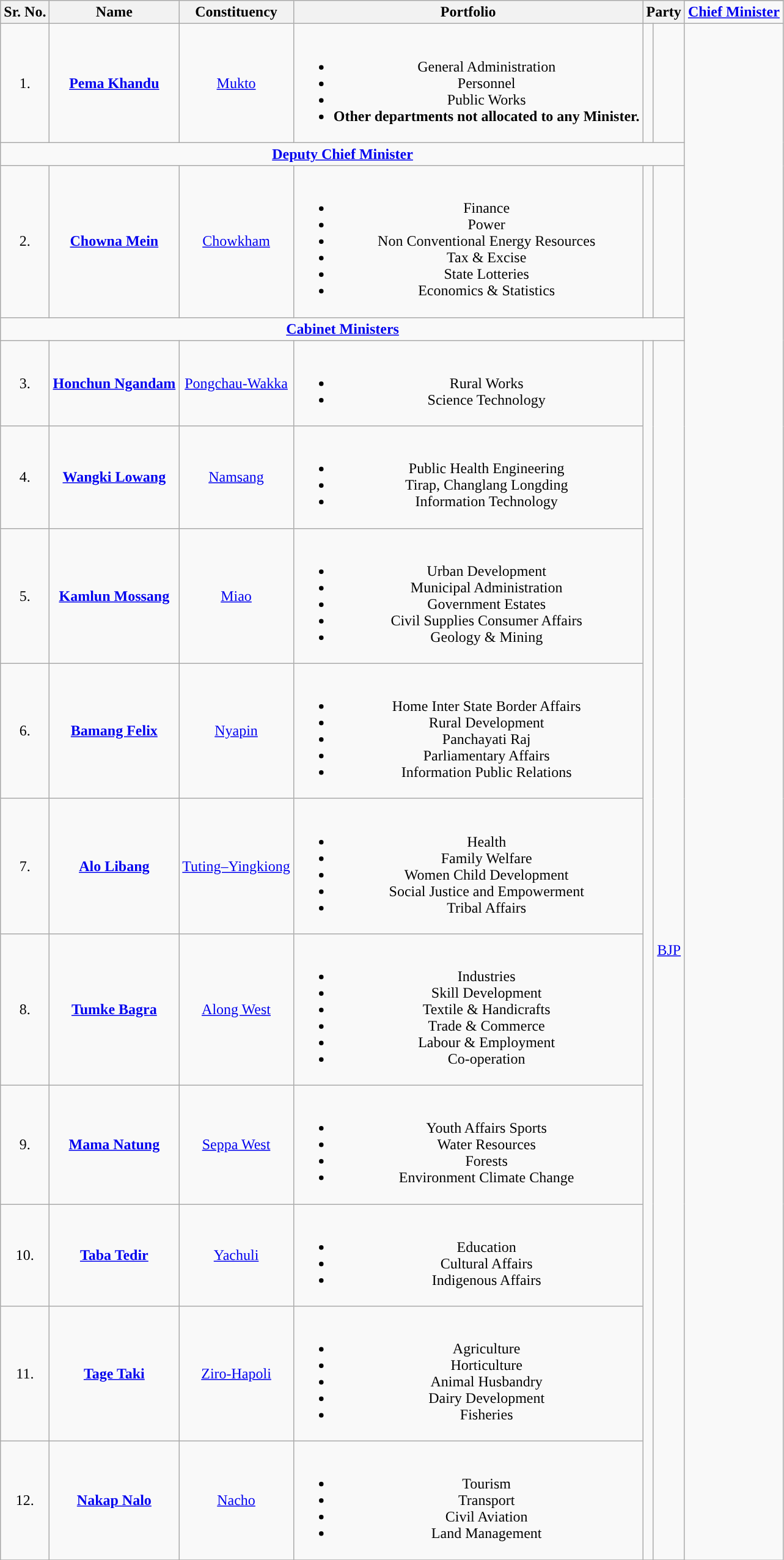<table class="wikitable sortable" style="text-align:center;">
<tr>
<th rowspan = "2">Sr. No.</th>
<th rowspan = "2">Name</th>
<th rowspan = "2">Constituency</th>
<th rowspan = "2">Portfolio</th>
<th rowspan = "2" colspan="2" scope="col">Party</th>
</tr>
<tr>
<td colspan="6" style="text-align: center;"><strong><a href='#'>Chief Minister</a></strong></td>
</tr>
<tr>
<td>1.</td>
<td><strong><a href='#'>Pema Khandu</a></strong></td>
<td><a href='#'>Mukto</a></td>
<td><br><ul><li>General Administration</li><li>Personnel</li><li>Public Works</li><li><strong>Other departments not allocated to any Minister.</strong></li></ul></td>
<td rowspan="1" width="4px"></td>
<td></td>
</tr>
<tr>
<td colspan="6" style="text-align: center;"><strong><a href='#'>Deputy Chief Minister</a></strong></td>
</tr>
<tr>
<td>2.</td>
<td><strong><a href='#'>Chowna Mein</a></strong></td>
<td><a href='#'>Chowkham</a></td>
<td><br><ul><li>Finance</li><li>Power</li><li>Non Conventional Energy Resources</li><li>Tax & Excise</li><li>State Lotteries</li><li>Economics & Statistics</li></ul></td>
<td rowspan="1" width="4px"></td>
<td></td>
</tr>
<tr>
<td colspan="6" style="text-align: center;"><strong><a href='#'>Cabinet Ministers</a></strong></td>
</tr>
<tr>
<td>3.</td>
<td><strong><a href='#'>Honchun Ngandam</a></strong></td>
<td><a href='#'>Pongchau-Wakka</a></td>
<td><br><ul><li>Rural Works</li><li>Science  Technology</li></ul></td>
<td rowspan="10" width="4px"></td>
<td rowspan="10"><a href='#'>BJP</a></td>
</tr>
<tr>
<td>4.</td>
<td><strong><a href='#'>Wangki Lowang</a></strong></td>
<td><a href='#'>Namsang</a></td>
<td><br><ul><li>Public Health Engineering</li><li>Tirap, Changlang  Longding</li><li>Information Technology</li></ul></td>
</tr>
<tr>
<td>5.</td>
<td><strong><a href='#'>Kamlun Mossang</a></strong></td>
<td><a href='#'>Miao</a></td>
<td><br><ul><li>Urban Development</li><li>Municipal Administration</li><li>Government Estates</li><li>Civil Supplies  Consumer Affairs</li><li>Geology & Mining</li></ul></td>
</tr>
<tr>
<td>6.</td>
<td><strong><a href='#'>Bamang Felix</a></strong></td>
<td><a href='#'>Nyapin</a></td>
<td><br><ul><li>Home  Inter State Border Affairs</li><li>Rural Development</li><li>Panchayati Raj</li><li>Parliamentary Affairs</li><li>Information  Public Relations</li></ul></td>
</tr>
<tr>
<td>7.</td>
<td><strong><a href='#'>Alo Libang</a></strong></td>
<td><a href='#'>Tuting–Yingkiong</a></td>
<td><br><ul><li>Health</li><li>Family Welfare</li><li>Women  Child Development</li><li>Social Justice and Empowerment</li><li>Tribal Affairs</li></ul></td>
</tr>
<tr>
<td>8.</td>
<td><strong><a href='#'>Tumke Bagra</a></strong></td>
<td><a href='#'>Along West</a></td>
<td><br><ul><li>Industries</li><li>Skill Development</li><li>Textile & Handicrafts</li><li>Trade & Commerce</li><li>Labour & Employment</li><li>Co-operation</li></ul></td>
</tr>
<tr>
<td>9.</td>
<td><strong><a href='#'>Mama Natung</a></strong></td>
<td><a href='#'>Seppa West</a></td>
<td><br><ul><li>Youth Affairs  Sports</li><li>Water Resources</li><li>Forests</li><li>Environment  Climate Change</li></ul></td>
</tr>
<tr>
<td>10.</td>
<td><strong><a href='#'>Taba Tedir</a></strong></td>
<td><a href='#'>Yachuli</a></td>
<td><br><ul><li>Education</li><li>Cultural Affairs</li><li>Indigenous Affairs</li></ul></td>
</tr>
<tr>
<td>11.</td>
<td><strong><a href='#'>Tage Taki</a></strong></td>
<td><a href='#'>Ziro-Hapoli</a></td>
<td><br><ul><li>Agriculture</li><li>Horticulture</li><li>Animal Husbandry</li><li>Dairy Development</li><li>Fisheries</li></ul></td>
</tr>
<tr>
<td>12.</td>
<td><strong><a href='#'>Nakap Nalo</a></strong></td>
<td><a href='#'>Nacho</a></td>
<td><br><ul><li>Tourism</li><li>Transport</li><li>Civil Aviation</li><li>Land Management</li></ul></td>
</tr>
<tr>
</tr>
</table>
